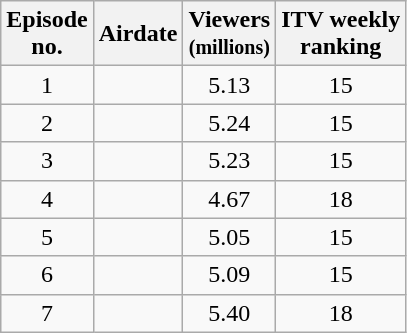<table class="wikitable" style="text-align:center;">
<tr>
<th>Episode<br>no.</th>
<th>Airdate</th>
<th>Viewers<br><small>(millions)</small></th>
<th>ITV weekly<br>ranking</th>
</tr>
<tr>
<td>1</td>
<td></td>
<td>5.13</td>
<td>15</td>
</tr>
<tr>
<td>2</td>
<td></td>
<td>5.24</td>
<td>15</td>
</tr>
<tr>
<td>3</td>
<td></td>
<td>5.23</td>
<td>15</td>
</tr>
<tr>
<td>4</td>
<td></td>
<td>4.67</td>
<td>18</td>
</tr>
<tr>
<td>5</td>
<td></td>
<td>5.05</td>
<td>15</td>
</tr>
<tr>
<td>6</td>
<td></td>
<td>5.09</td>
<td>15</td>
</tr>
<tr>
<td>7</td>
<td></td>
<td>5.40</td>
<td>18</td>
</tr>
</table>
